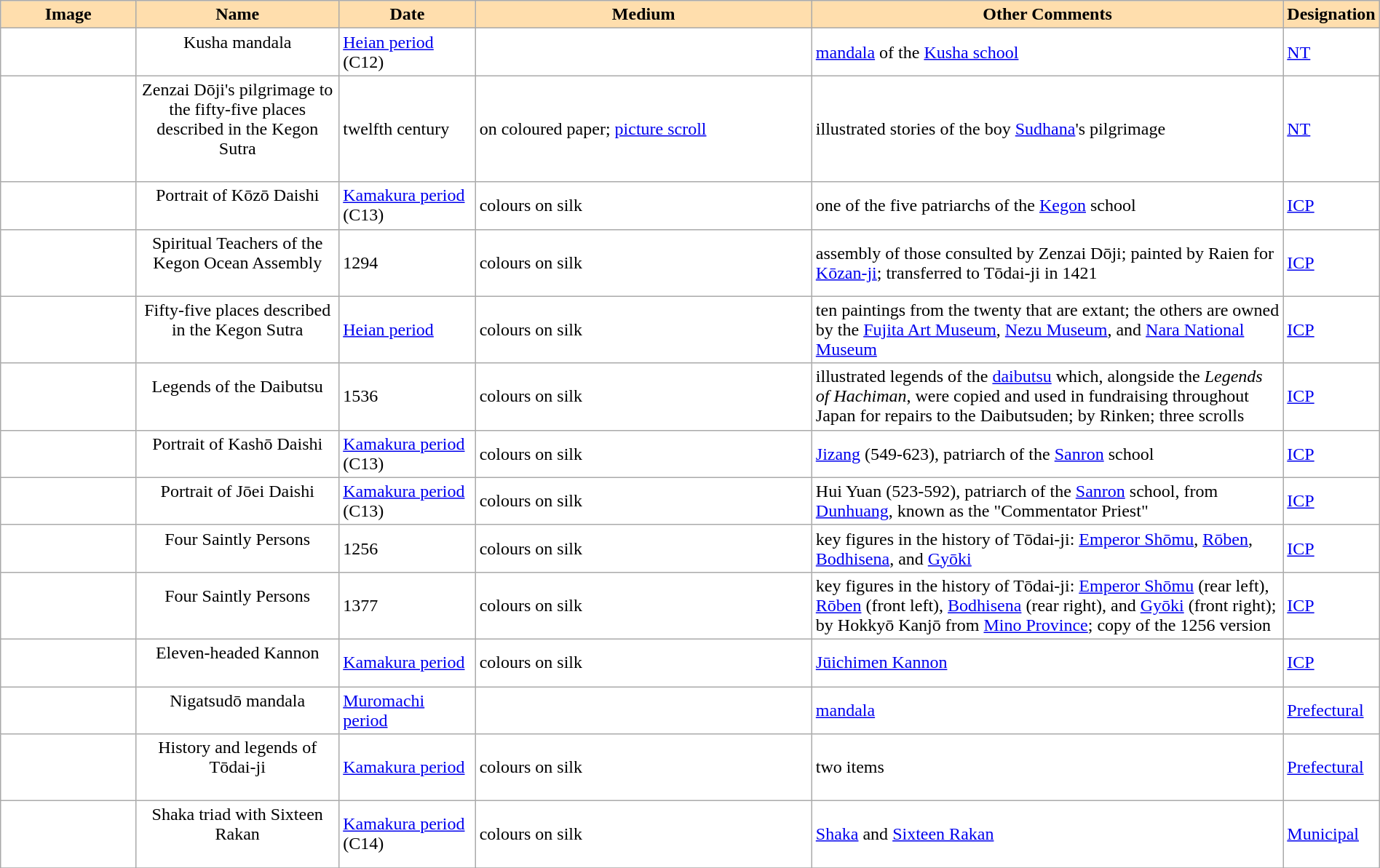<table class="wikitable sortable"  width="100%" style="background:#ffffff;">
<tr>
<th width="10%" align="left" style="background:#ffdead;" class="unsortable">Image</th>
<th width="15%" align="left" style="background:#ffdead;">Name</th>
<th width="10%" align="left" style="background:#ffdead;">Date</th>
<th width="25%" align="left" style="background:#ffdead;">Medium</th>
<th width="35%" align="left" style="background:#ffdead;">Other Comments</th>
<th width="10%" align="left" style="background:#ffdead;">Designation</th>
</tr>
<tr>
<td></td>
<td align="center">Kusha mandala<br><br><small></small></td>
<td><a href='#'>Heian period</a> (C12)</td>
<td></td>
<td><a href='#'>mandala</a> of the <a href='#'>Kusha school</a></td>
<td><a href='#'>NT</a></td>
</tr>
<tr>
<td></td>
<td align="center">Zenzai Dōji's pilgrimage to the fifty-five places described in the Kegon Sutra<br><br><small></small></td>
<td>twelfth century</td>
<td>on coloured paper; <a href='#'>picture scroll</a></td>
<td>illustrated stories of the boy <a href='#'>Sudhana</a>'s pilgrimage</td>
<td><a href='#'>NT</a></td>
</tr>
<tr>
<td></td>
<td align="center">Portrait of Kōzō Daishi<br><br><small></small></td>
<td><a href='#'>Kamakura period</a> (C13)</td>
<td>colours on silk</td>
<td>one of the five patriarchs of the <a href='#'>Kegon</a> school</td>
<td><a href='#'>ICP</a></td>
</tr>
<tr>
<td></td>
<td align="center">Spiritual Teachers of the Kegon Ocean Assembly<br><br><small></small></td>
<td>1294</td>
<td>colours on silk</td>
<td>assembly of those consulted by Zenzai Dōji; painted by Raien for <a href='#'>Kōzan-ji</a>; transferred to Tōdai-ji in 1421</td>
<td><a href='#'>ICP</a></td>
</tr>
<tr>
<td></td>
<td align="center">Fifty-five places described in the Kegon Sutra<br><br><small></small></td>
<td><a href='#'>Heian period</a></td>
<td>colours on silk</td>
<td>ten paintings from the twenty that are extant; the others are owned by the <a href='#'>Fujita Art Museum</a>, <a href='#'>Nezu Museum</a>, and <a href='#'>Nara National Museum</a></td>
<td><a href='#'>ICP</a></td>
</tr>
<tr>
<td></td>
<td align="center">Legends of the Daibutsu<br><br><small></small></td>
<td>1536</td>
<td>colours on silk</td>
<td>illustrated legends of the <a href='#'>daibutsu</a> which, alongside the <em>Legends of Hachiman</em>, were copied and used in fundraising throughout Japan for repairs to the Daibutsuden; by Rinken; three scrolls</td>
<td><a href='#'>ICP</a></td>
</tr>
<tr>
<td></td>
<td align="center">Portrait of Kashō Daishi<br><br><small></small></td>
<td><a href='#'>Kamakura period</a> (C13)</td>
<td>colours on silk</td>
<td><a href='#'>Jizang</a> (549-623), patriarch of the <a href='#'>Sanron</a> school</td>
<td><a href='#'>ICP</a></td>
</tr>
<tr>
<td></td>
<td align="center">Portrait of Jōei Daishi<br><br><small></small></td>
<td><a href='#'>Kamakura period</a> (C13)</td>
<td>colours on silk</td>
<td>Hui Yuan (523-592), patriarch of the <a href='#'>Sanron</a> school, from <a href='#'>Dunhuang</a>, known as the "Commentator Priest"</td>
<td><a href='#'>ICP</a></td>
</tr>
<tr>
<td></td>
<td align="center">Four Saintly Persons<br><br><small></small></td>
<td>1256</td>
<td>colours on silk</td>
<td>key figures in the history of Tōdai-ji: <a href='#'>Emperor Shōmu</a>, <a href='#'>Rōben</a>, <a href='#'>Bodhisena</a>, and <a href='#'>Gyōki</a></td>
<td><a href='#'>ICP</a></td>
</tr>
<tr>
<td></td>
<td align="center">Four Saintly Persons<br><br><small></small></td>
<td>1377</td>
<td>colours on silk</td>
<td>key figures in the history of Tōdai-ji: <a href='#'>Emperor Shōmu</a> (rear left), <a href='#'>Rōben</a> (front left), <a href='#'>Bodhisena</a> (rear right), and <a href='#'>Gyōki</a> (front right); by Hokkyō Kanjō from <a href='#'>Mino Province</a>; copy of the 1256 version</td>
<td><a href='#'>ICP</a></td>
</tr>
<tr>
<td></td>
<td align="center">Eleven-headed Kannon<br><br><small></small></td>
<td><a href='#'>Kamakura period</a></td>
<td>colours on silk</td>
<td><a href='#'>Jūichimen Kannon</a></td>
<td><a href='#'>ICP</a></td>
</tr>
<tr>
<td></td>
<td align="center">Nigatsudō mandala<br><br><small></small></td>
<td><a href='#'>Muromachi period</a></td>
<td></td>
<td><a href='#'>mandala</a></td>
<td><a href='#'>Prefectural</a></td>
</tr>
<tr>
<td></td>
<td align="center">History and legends of Tōdai-ji<br><br><small></small></td>
<td><a href='#'>Kamakura period</a></td>
<td>colours on silk</td>
<td>two items</td>
<td><a href='#'>Prefectural</a></td>
</tr>
<tr>
<td></td>
<td align="center">Shaka triad with Sixteen Rakan<br><br><small></small></td>
<td><a href='#'>Kamakura period</a> (C14)</td>
<td>colours on silk</td>
<td><a href='#'>Shaka</a> and <a href='#'>Sixteen Rakan</a></td>
<td><a href='#'>Municipal</a></td>
</tr>
<tr>
</tr>
</table>
